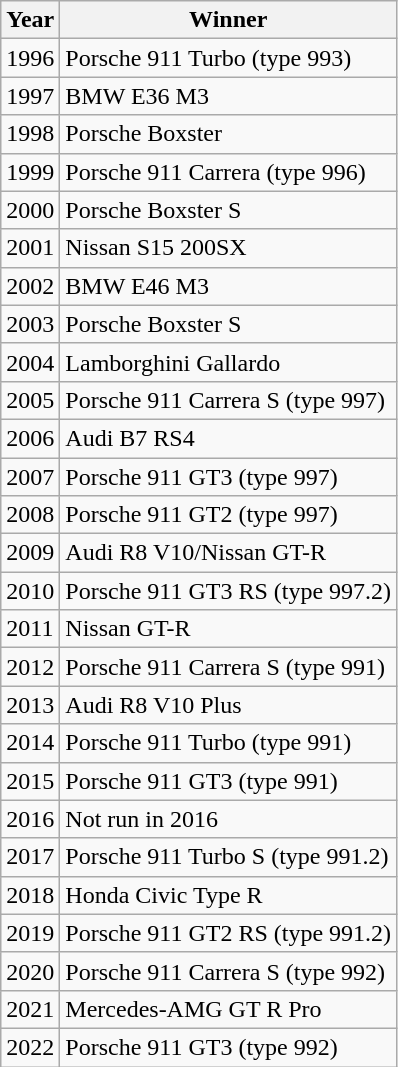<table class="wikitable">
<tr>
<th>Year</th>
<th>Winner</th>
</tr>
<tr>
<td>1996</td>
<td>Porsche 911 Turbo (type 993)</td>
</tr>
<tr>
<td>1997</td>
<td>BMW E36 M3</td>
</tr>
<tr>
<td>1998</td>
<td>Porsche Boxster</td>
</tr>
<tr>
<td>1999</td>
<td>Porsche 911 Carrera (type 996)</td>
</tr>
<tr>
<td>2000</td>
<td>Porsche Boxster S</td>
</tr>
<tr>
<td>2001</td>
<td>Nissan S15 200SX</td>
</tr>
<tr>
<td>2002</td>
<td>BMW E46 M3</td>
</tr>
<tr>
<td>2003</td>
<td>Porsche Boxster S</td>
</tr>
<tr>
<td>2004</td>
<td>Lamborghini Gallardo</td>
</tr>
<tr>
<td>2005</td>
<td>Porsche 911 Carrera S (type 997)</td>
</tr>
<tr>
<td>2006</td>
<td>Audi B7 RS4</td>
</tr>
<tr>
<td>2007</td>
<td>Porsche 911 GT3 (type 997)</td>
</tr>
<tr>
<td>2008</td>
<td>Porsche 911 GT2 (type 997)</td>
</tr>
<tr>
<td>2009</td>
<td>Audi R8 V10/Nissan GT-R</td>
</tr>
<tr>
<td>2010</td>
<td>Porsche 911 GT3 RS (type 997.2)</td>
</tr>
<tr>
<td>2011</td>
<td>Nissan GT-R</td>
</tr>
<tr>
<td>2012</td>
<td>Porsche 911 Carrera S (type 991)</td>
</tr>
<tr>
<td>2013</td>
<td>Audi R8 V10 Plus</td>
</tr>
<tr>
<td>2014</td>
<td>Porsche 911 Turbo (type 991)</td>
</tr>
<tr>
<td>2015</td>
<td>Porsche 911 GT3 (type 991)</td>
</tr>
<tr>
<td>2016</td>
<td>Not run in 2016</td>
</tr>
<tr>
<td>2017</td>
<td>Porsche 911 Turbo S (type 991.2)</td>
</tr>
<tr>
<td>2018</td>
<td>Honda Civic Type R</td>
</tr>
<tr>
<td>2019</td>
<td>Porsche 911 GT2 RS (type 991.2)</td>
</tr>
<tr>
<td>2020</td>
<td>Porsche 911 Carrera S (type 992)</td>
</tr>
<tr>
<td>2021</td>
<td>Mercedes-AMG GT R Pro</td>
</tr>
<tr>
<td>2022</td>
<td>Porsche 911 GT3 (type 992)</td>
</tr>
</table>
